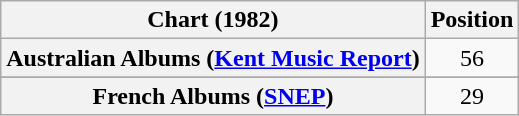<table class="wikitable sortable plainrowheaders" style="text-align:center;">
<tr>
<th>Chart (1982)</th>
<th>Position</th>
</tr>
<tr>
<th scope="row">Australian Albums (<a href='#'>Kent Music Report</a>)</th>
<td>56</td>
</tr>
<tr>
</tr>
<tr>
<th scope="row">French Albums (<a href='#'>SNEP</a>)</th>
<td>29</td>
</tr>
</table>
